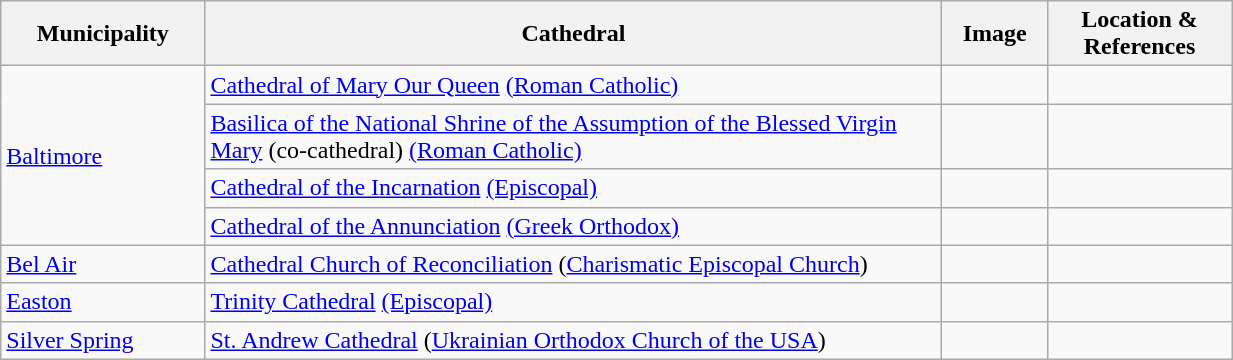<table width=65% class="wikitable">
<tr>
<th width = 10%>Municipality</th>
<th width = 40%>Cathedral</th>
<th width = 5%>Image</th>
<th width = 10%>Location & References</th>
</tr>
<tr>
<td rowspan=4><a href='#'>Baltimore</a></td>
<td><a href='#'>Cathedral of Mary Our Queen</a> <a href='#'>(Roman Catholic)</a></td>
<td></td>
<td><small></small><br></td>
</tr>
<tr>
<td><a href='#'>Basilica of the National Shrine of the Assumption of the Blessed Virgin Mary</a> (co-cathedral) <a href='#'>(Roman Catholic)</a></td>
<td></td>
<td><small></small><br></td>
</tr>
<tr>
<td><a href='#'>Cathedral of the Incarnation</a> <a href='#'>(Episcopal)</a></td>
<td></td>
<td><small></small><br></td>
</tr>
<tr>
<td><a href='#'>Cathedral of the Annunciation</a> <a href='#'>(Greek Orthodox)</a></td>
<td></td>
<td><small></small><br></td>
</tr>
<tr>
<td><a href='#'>Bel Air</a></td>
<td><a href='#'>Cathedral Church of Reconciliation</a> (<a href='#'>Charismatic Episcopal Church</a>)</td>
<td></td>
<td><br></td>
</tr>
<tr>
<td><a href='#'>Easton</a></td>
<td><a href='#'>Trinity Cathedral</a> <a href='#'>(Episcopal)</a></td>
<td></td>
<td><br></td>
</tr>
<tr>
<td><a href='#'>Silver Spring</a></td>
<td><a href='#'>St. Andrew Cathedral</a> (<a href='#'>Ukrainian Orthodox Church of the USA</a>)</td>
<td></td>
<td><br></td>
</tr>
</table>
